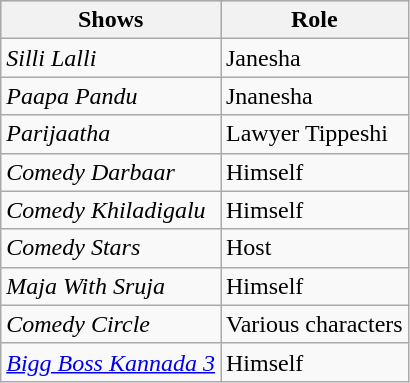<table class="wikitable plainrowheaders sortable">
<tr style="background:#ccc; text-align:center;">
<th scope="col">Shows</th>
<th scope="col">Role</th>
</tr>
<tr>
<td><em>Silli Lalli</em></td>
<td>Janesha</td>
</tr>
<tr>
<td><em>Paapa Pandu</em></td>
<td>Jnanesha</td>
</tr>
<tr>
<td><em>Parijaatha</em></td>
<td>Lawyer Tippeshi</td>
</tr>
<tr>
<td><em>Comedy Darbaar</em></td>
<td>Himself</td>
</tr>
<tr>
<td><em>Comedy Khiladigalu</em></td>
<td>Himself</td>
</tr>
<tr>
<td><em>Comedy Stars</em></td>
<td>Host</td>
</tr>
<tr>
<td><em>Maja With Sruja</em></td>
<td>Himself</td>
</tr>
<tr>
<td><em>Comedy Circle</em></td>
<td>Various characters</td>
</tr>
<tr>
<td><em><a href='#'>Bigg Boss Kannada 3</a></em></td>
<td>Himself</td>
</tr>
</table>
